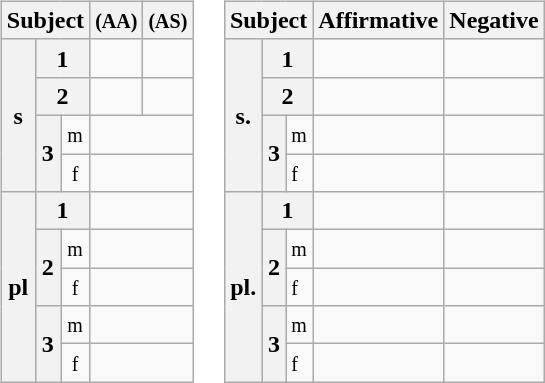<table>
<tr>
<td><br><table class="wikitable" style="text-align:center;">
<tr>
<th colspan="3">Subject</th>
<th><small>(AA)</small></th>
<th><small>(AS)</small></th>
</tr>
<tr>
<th rowspan="4">s</th>
<th colspan="2">1</th>
<td></td>
<td></td>
</tr>
<tr>
<th colspan="2">2</th>
<td></td>
<td></td>
</tr>
<tr>
<th rowspan="2">3</th>
<td><small>m</small></td>
<td colspan="2"></td>
</tr>
<tr>
<td><small>f</small></td>
<td colspan="2"></td>
</tr>
<tr>
<th rowspan="5">pl</th>
<th colspan="2">1</th>
<td colspan="2"></td>
</tr>
<tr>
<th rowspan="2">2</th>
<td><small>m</small></td>
<td colspan="2"></td>
</tr>
<tr>
<td><small>f</small></td>
<td colspan="2"></td>
</tr>
<tr>
<th rowspan="2">3</th>
<td><small>m</small></td>
<td colspan="2"></td>
</tr>
<tr>
<td><small>f</small></td>
<td colspan="2"></td>
</tr>
</table>
</td>
<td><br><table class="wikitable">
<tr>
<th colspan="3">Subject</th>
<th>Affirmative</th>
<th>Negative</th>
</tr>
<tr>
<th rowspan="4">s.</th>
<th colspan="2">1</th>
<td></td>
<td></td>
</tr>
<tr>
<th colspan="2">2</th>
<td></td>
<td></td>
</tr>
<tr>
<th rowspan="2">3</th>
<td><small>m</small></td>
<td></td>
<td></td>
</tr>
<tr>
<td><small>f</small></td>
<td></td>
<td></td>
</tr>
<tr>
<th rowspan="5">pl.</th>
<th colspan="2">1</th>
<td></td>
<td></td>
</tr>
<tr>
<th rowspan="2">2</th>
<td><small>m</small></td>
<td></td>
<td></td>
</tr>
<tr>
<td><small>f</small></td>
<td></td>
<td></td>
</tr>
<tr>
<th rowspan="2">3</th>
<td><small>m</small></td>
<td></td>
<td></td>
</tr>
<tr>
<td><small>f</small></td>
<td></td>
<td></td>
</tr>
</table>
</td>
</tr>
</table>
